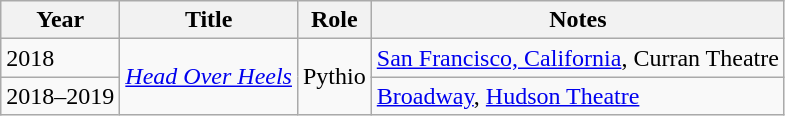<table class="wikitable sortable">
<tr>
<th>Year</th>
<th>Title</th>
<th>Role</th>
<th class="unsortable">Notes</th>
</tr>
<tr>
<td>2018</td>
<td rowspan="2"><em><a href='#'>Head Over Heels</a></em></td>
<td rowspan="2">Pythio</td>
<td><a href='#'>San Francisco, California</a>, Curran Theatre</td>
</tr>
<tr>
<td>2018–2019</td>
<td><a href='#'>Broadway</a>, <a href='#'>Hudson Theatre</a></td>
</tr>
</table>
